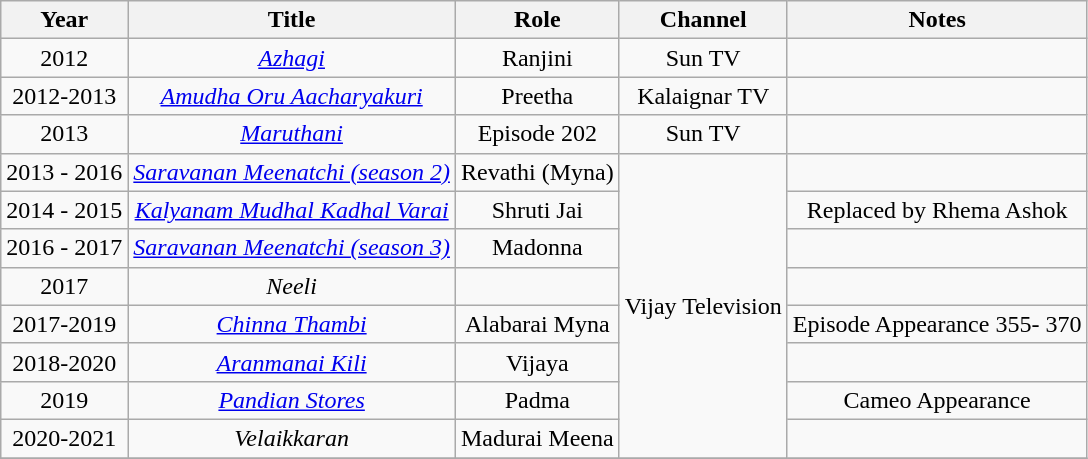<table class="wikitable" style="text-align:center;">
<tr>
<th>Year</th>
<th>Title</th>
<th>Role</th>
<th>Channel</th>
<th>Notes</th>
</tr>
<tr>
<td>2012</td>
<td><em><a href='#'>Azhagi</a></em></td>
<td>Ranjini</td>
<td>Sun TV</td>
<td></td>
</tr>
<tr>
<td>2012-2013</td>
<td><em><a href='#'>Amudha Oru Aacharyakuri</a></em></td>
<td>Preetha</td>
<td>Kalaignar TV</td>
<td></td>
</tr>
<tr>
<td>2013</td>
<td><em><a href='#'>Maruthani</a></em></td>
<td>Episode 202</td>
<td>Sun TV</td>
<td></td>
</tr>
<tr>
<td>2013 - 2016</td>
<td><em><a href='#'>Saravanan Meenatchi (season 2)</a></em></td>
<td>Revathi (Myna)</td>
<td rowspan="8">Vijay Television</td>
<td></td>
</tr>
<tr>
<td>2014 - 2015</td>
<td><em><a href='#'>Kalyanam Mudhal Kadhal Varai</a></em></td>
<td>Shruti Jai</td>
<td>Replaced by Rhema Ashok</td>
</tr>
<tr>
<td>2016 - 2017</td>
<td><em><a href='#'>Saravanan Meenatchi (season 3)</a></em></td>
<td>Madonna</td>
<td></td>
</tr>
<tr>
<td>2017</td>
<td><em>Neeli</em></td>
<td></td>
<td></td>
</tr>
<tr>
<td>2017-2019</td>
<td><em><a href='#'>Chinna Thambi</a></em></td>
<td>Alabarai Myna</td>
<td>Episode Appearance 355- 370</td>
</tr>
<tr>
<td>2018-2020</td>
<td><em><a href='#'>Aranmanai Kili</a></em></td>
<td>Vijaya</td>
<td></td>
</tr>
<tr>
<td>2019</td>
<td><em><a href='#'>Pandian Stores</a></em></td>
<td>Padma</td>
<td>Cameo Appearance</td>
</tr>
<tr>
<td>2020-2021</td>
<td><em>Velaikkaran</em></td>
<td>Madurai Meena</td>
<td></td>
</tr>
<tr>
</tr>
</table>
